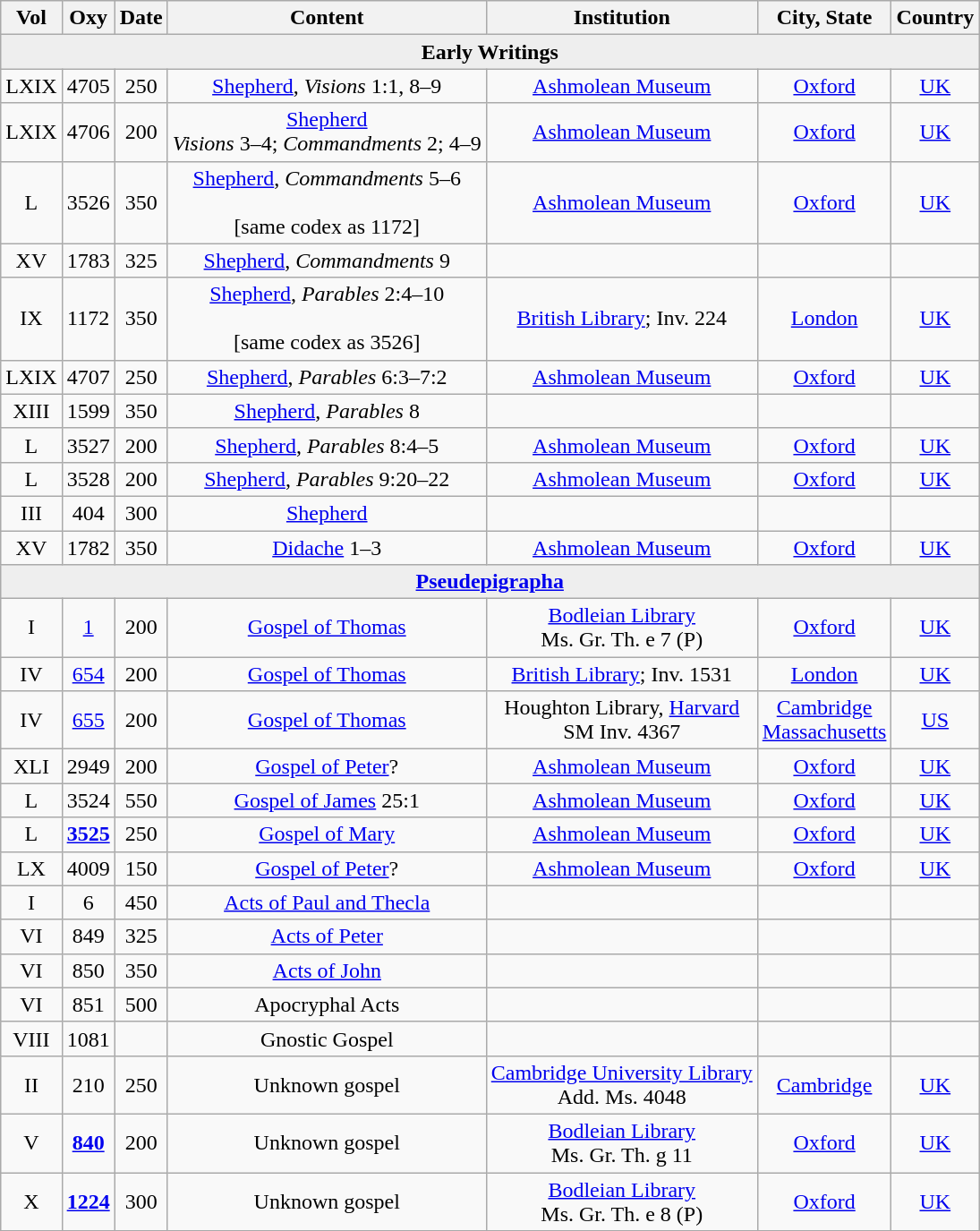<table class="wikitable sortable" style="text-align:center">
<tr>
<th>Vol</th>
<th>Oxy</th>
<th>Date</th>
<th>Content</th>
<th>Institution</th>
<th>City, State</th>
<th>Country</th>
</tr>
<tr>
<td Colspan=7 style="background:#eeeeee"><strong>Early Writings</strong></td>
</tr>
<tr>
<td>LXIX</td>
<td>4705</td>
<td>250</td>
<td><a href='#'>Shepherd</a>, <em>Visions</em> 1:1, 8–9</td>
<td><a href='#'>Ashmolean Museum</a></td>
<td><a href='#'>Oxford</a></td>
<td><a href='#'>UK</a></td>
</tr>
<tr>
<td>LXIX</td>
<td>4706</td>
<td>200</td>
<td><a href='#'>Shepherd</a><br><em>Visions</em> 3–4; <em>Commandments</em> 2; 4–9</td>
<td><a href='#'>Ashmolean Museum</a></td>
<td><a href='#'>Oxford</a></td>
<td><a href='#'>UK</a></td>
</tr>
<tr>
<td>L</td>
<td>3526</td>
<td>350</td>
<td><a href='#'>Shepherd</a>, <em>Commandments</em> 5–6<br><br><span>[same codex as 1172]</span></td>
<td><a href='#'>Ashmolean Museum</a></td>
<td><a href='#'>Oxford</a></td>
<td><a href='#'>UK</a></td>
</tr>
<tr>
<td>XV</td>
<td>1783</td>
<td>325</td>
<td><a href='#'>Shepherd</a>, <em>Commandments</em> 9</td>
<td></td>
<td></td>
<td></td>
</tr>
<tr>
<td>IX</td>
<td>1172</td>
<td>350</td>
<td><a href='#'>Shepherd</a>, <em>Parables</em> 2:4–10<br><br>[same codex as 3526]</td>
<td><a href='#'>British Library</a>; Inv. 224</td>
<td><a href='#'>London</a></td>
<td><a href='#'>UK</a></td>
</tr>
<tr>
<td>LXIX</td>
<td>4707</td>
<td>250</td>
<td><a href='#'>Shepherd</a>, <em>Parables</em> 6:3–7:2</td>
<td><a href='#'>Ashmolean Museum</a></td>
<td><a href='#'>Oxford</a></td>
<td><a href='#'>UK</a></td>
</tr>
<tr>
<td>XIII</td>
<td>1599</td>
<td>350</td>
<td><a href='#'>Shepherd</a>, <em>Parables</em> 8</td>
<td></td>
<td></td>
<td></td>
</tr>
<tr>
<td>L</td>
<td>3527</td>
<td>200</td>
<td><a href='#'>Shepherd</a>, <em>Parables</em> 8:4–5</td>
<td><a href='#'>Ashmolean Museum</a></td>
<td><a href='#'>Oxford</a></td>
<td><a href='#'>UK</a></td>
</tr>
<tr>
<td>L</td>
<td>3528</td>
<td>200</td>
<td><a href='#'>Shepherd</a>, <em>Parables</em> 9:20–22</td>
<td><a href='#'>Ashmolean Museum</a></td>
<td><a href='#'>Oxford</a></td>
<td><a href='#'>UK</a></td>
</tr>
<tr>
<td>III</td>
<td>404</td>
<td>300</td>
<td><a href='#'>Shepherd</a></td>
<td></td>
<td></td>
<td></td>
</tr>
<tr>
<td>XV</td>
<td>1782</td>
<td>350</td>
<td><a href='#'>Didache</a> 1–3</td>
<td><a href='#'>Ashmolean Museum</a></td>
<td><a href='#'>Oxford</a></td>
<td><a href='#'>UK</a></td>
</tr>
<tr>
<td Colspan=7 style="background:#eeeeee"><strong><a href='#'>Pseudepigrapha</a></strong></td>
</tr>
<tr>
<td>I</td>
<td><a href='#'>1</a></td>
<td>200</td>
<td><a href='#'>Gospel of Thomas</a></td>
<td><a href='#'>Bodleian Library</a><br>Ms. Gr. Th. e 7 (P)</td>
<td><a href='#'>Oxford</a></td>
<td><a href='#'>UK</a></td>
</tr>
<tr>
<td>IV</td>
<td><a href='#'>654</a></td>
<td>200</td>
<td><a href='#'>Gospel of Thomas</a></td>
<td><a href='#'>British Library</a>; Inv. 1531</td>
<td><a href='#'>London</a></td>
<td><a href='#'>UK</a></td>
</tr>
<tr>
<td>IV</td>
<td><a href='#'>655</a></td>
<td>200</td>
<td><a href='#'>Gospel of Thomas</a></td>
<td>Houghton Library, <a href='#'>Harvard</a><br>SM Inv. 4367</td>
<td><a href='#'>Cambridge</a><br><a href='#'>Massachusetts</a></td>
<td><a href='#'>US</a></td>
</tr>
<tr>
<td>XLI</td>
<td>2949</td>
<td>200</td>
<td><a href='#'>Gospel of Peter</a>?</td>
<td><a href='#'>Ashmolean Museum</a></td>
<td><a href='#'>Oxford</a></td>
<td><a href='#'>UK</a></td>
</tr>
<tr>
<td>L</td>
<td>3524</td>
<td>550</td>
<td><a href='#'>Gospel of James</a> 25:1</td>
<td><a href='#'>Ashmolean Museum</a></td>
<td><a href='#'>Oxford</a></td>
<td><a href='#'>UK</a></td>
</tr>
<tr>
<td>L</td>
<td><strong><a href='#'>3525</a></strong></td>
<td>250</td>
<td><a href='#'>Gospel of Mary</a></td>
<td><a href='#'>Ashmolean Museum</a></td>
<td><a href='#'>Oxford</a></td>
<td><a href='#'>UK</a></td>
</tr>
<tr>
<td>LX</td>
<td>4009</td>
<td>150</td>
<td><a href='#'>Gospel of Peter</a>?</td>
<td><a href='#'>Ashmolean Museum</a></td>
<td><a href='#'>Oxford</a></td>
<td><a href='#'>UK</a></td>
</tr>
<tr>
<td>I</td>
<td>6</td>
<td>450</td>
<td><a href='#'>Acts of Paul and Thecla</a></td>
<td></td>
<td></td>
<td></td>
</tr>
<tr>
<td>VI</td>
<td>849</td>
<td>325</td>
<td><a href='#'>Acts of Peter</a></td>
<td></td>
<td></td>
<td></td>
</tr>
<tr>
<td>VI</td>
<td>850</td>
<td>350</td>
<td><a href='#'>Acts of John</a></td>
<td></td>
<td></td>
<td></td>
</tr>
<tr>
<td>VI</td>
<td>851</td>
<td>500</td>
<td>Apocryphal Acts</td>
<td></td>
<td></td>
<td></td>
</tr>
<tr>
<td>VIII</td>
<td>1081</td>
<td></td>
<td>Gnostic Gospel</td>
<td></td>
<td></td>
<td></td>
</tr>
<tr>
<td>II</td>
<td>210</td>
<td>250</td>
<td>Unknown gospel</td>
<td><a href='#'>Cambridge University Library</a><br>Add. Ms. 4048</td>
<td><a href='#'>Cambridge</a></td>
<td><a href='#'>UK</a></td>
</tr>
<tr>
<td>V</td>
<td><strong><a href='#'>840</a></strong></td>
<td>200</td>
<td>Unknown gospel</td>
<td><a href='#'>Bodleian Library</a><br>Ms. Gr. Th. g 11</td>
<td><a href='#'>Oxford</a></td>
<td><a href='#'>UK</a></td>
</tr>
<tr>
<td>X</td>
<td><strong><a href='#'>1224</a></strong></td>
<td>300</td>
<td>Unknown gospel</td>
<td><a href='#'>Bodleian Library</a><br>Ms. Gr. Th. e 8 (P)</td>
<td><a href='#'>Oxford</a></td>
<td><a href='#'>UK</a></td>
</tr>
<tr>
</tr>
</table>
